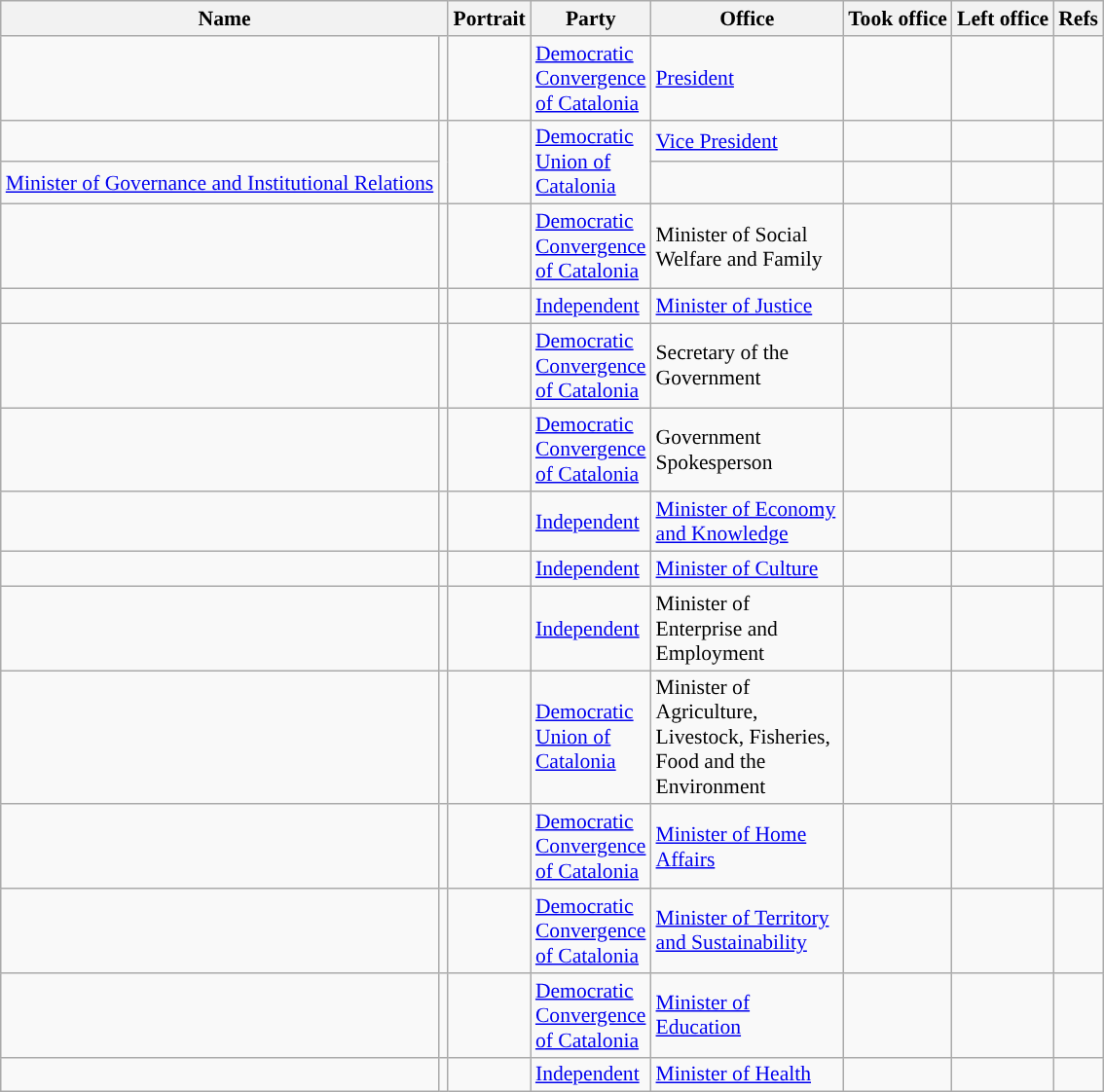<table class="wikitable plainrowheaders sortable" style="font-size:90%; text-align:left;">
<tr>
<th scope=col colspan="2">Name</th>
<th scope=col class=unsortable>Portrait</th>
<th scope=col width=75px>Party</th>
<th scope=col width=125px>Office</th>
<th scope=col>Took office</th>
<th scope=col>Left office</th>
<th scope=col width=25px class=unsortable>Refs</th>
</tr>
<tr>
<td !align="center" style="background:"></td>
<td></td>
<td align=center></td>
<td><a href='#'>Democratic Convergence of Catalonia</a></td>
<td><a href='#'>President</a></td>
<td align=center></td>
<td align=center></td>
<td align=center></td>
</tr>
<tr>
<td !align="center" style="background:"></td>
<td rowspan=2></td>
<td align=center rowspan=2></td>
<td rowspan=2><a href='#'>Democratic Union of Catalonia</a></td>
<td><a href='#'>Vice President</a></td>
<td align=center></td>
<td align=center></td>
<td align=center></td>
</tr>
<tr>
<td><a href='#'>Minister of Governance and Institutional Relations</a></td>
<td align=center></td>
<td align=center></td>
<td align=center></td>
</tr>
<tr>
<td !align="center" style="background:"></td>
<td></td>
<td align=center></td>
<td><a href='#'>Democratic Convergence of Catalonia</a></td>
<td>Minister of Social Welfare and Family</td>
<td align=center></td>
<td align=center></td>
<td align=center></td>
</tr>
<tr>
<td !align="center" style="background:"></td>
<td></td>
<td align=center></td>
<td><a href='#'>Independent</a></td>
<td><a href='#'>Minister of Justice</a></td>
<td align=center></td>
<td align=center></td>
<td align=center></td>
</tr>
<tr>
<td !align="center" style="background:"></td>
<td></td>
<td align=center></td>
<td><a href='#'>Democratic Convergence of Catalonia</a></td>
<td>Secretary of the Government</td>
<td align=center></td>
<td align=center></td>
<td align=center></td>
</tr>
<tr>
<td !align="center" style="background:"></td>
<td></td>
<td align=center></td>
<td><a href='#'>Democratic Convergence of Catalonia</a></td>
<td>Government Spokesperson</td>
<td align=center></td>
<td align=center></td>
<td align=center></td>
</tr>
<tr>
<td !align="center" style="background:"></td>
<td></td>
<td align=center></td>
<td><a href='#'>Independent</a></td>
<td><a href='#'>Minister of Economy and Knowledge</a></td>
<td align=center></td>
<td align=center></td>
<td align=center></td>
</tr>
<tr>
<td !align="center" style="background:"></td>
<td></td>
<td align=center></td>
<td><a href='#'>Independent</a></td>
<td><a href='#'>Minister of Culture</a></td>
<td align=center></td>
<td align=center></td>
<td align=center></td>
</tr>
<tr>
<td !align="center" style="background:"></td>
<td></td>
<td align=center></td>
<td><a href='#'>Independent</a></td>
<td>Minister of Enterprise and Employment</td>
<td align=center></td>
<td align=center></td>
<td align=center></td>
</tr>
<tr>
<td !align="center" style="background:"></td>
<td></td>
<td align=center></td>
<td><a href='#'>Democratic Union of Catalonia</a></td>
<td>Minister of Agriculture, Livestock, Fisheries, Food and the Environment</td>
<td align=center></td>
<td align=center></td>
<td align=center></td>
</tr>
<tr>
<td !align="center" style="background:"></td>
<td></td>
<td align=center></td>
<td><a href='#'>Democratic Convergence of Catalonia</a></td>
<td><a href='#'>Minister of Home Affairs</a></td>
<td align=center></td>
<td align=center></td>
<td align=center></td>
</tr>
<tr>
<td !align="center" style="background:"></td>
<td></td>
<td align=center></td>
<td><a href='#'>Democratic Convergence of Catalonia</a></td>
<td><a href='#'>Minister of Territory and Sustainability</a></td>
<td align=center></td>
<td align=center></td>
<td align=center></td>
</tr>
<tr>
<td !align="center" style="background:"></td>
<td></td>
<td align=center></td>
<td><a href='#'>Democratic Convergence of Catalonia</a></td>
<td><a href='#'>Minister of Education</a></td>
<td align=center></td>
<td align=center></td>
<td align=center></td>
</tr>
<tr>
<td !align="center" style="background:"></td>
<td></td>
<td align=center></td>
<td><a href='#'>Independent</a></td>
<td><a href='#'>Minister of Health</a></td>
<td align=center></td>
<td align=center></td>
<td align=center></td>
</tr>
</table>
